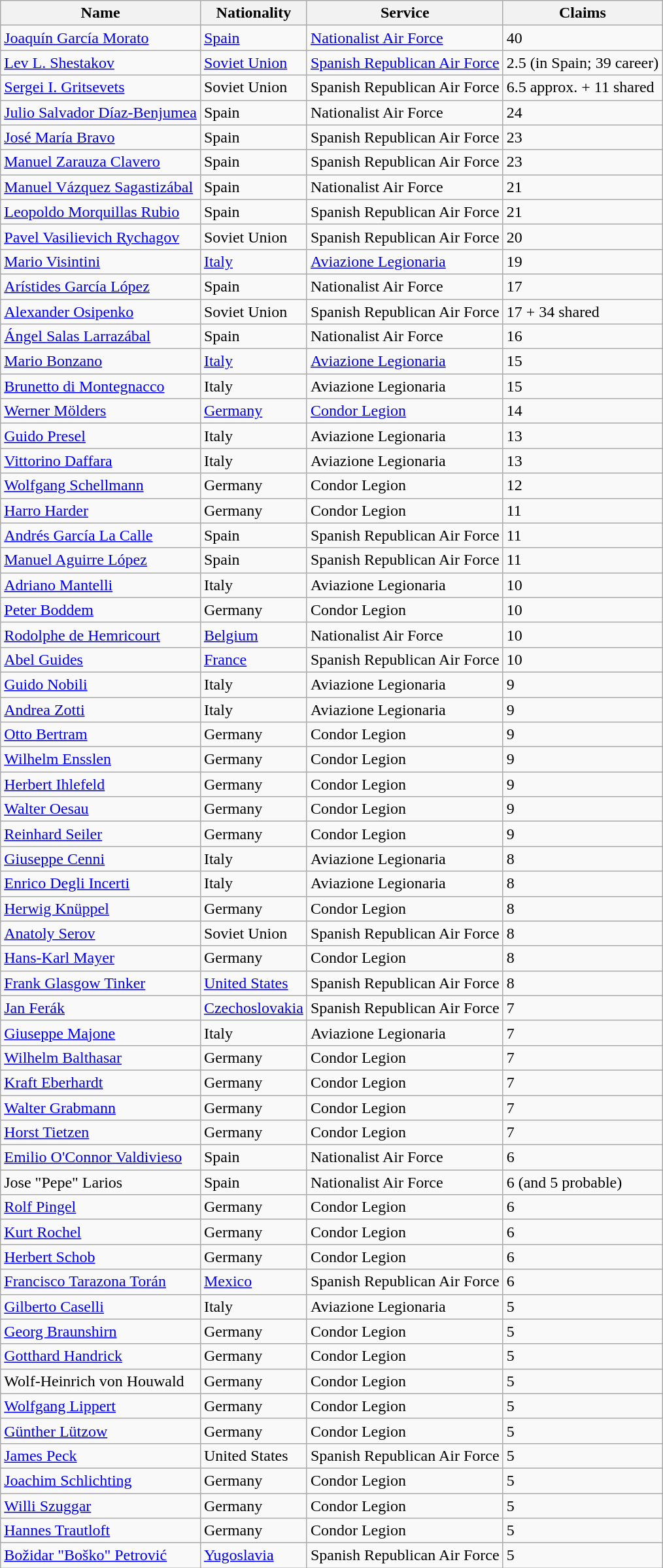<table class="wikitable sortable" text-align:center">
<tr>
<th>Name</th>
<th>Nationality</th>
<th>Service</th>
<th>Claims</th>
</tr>
<tr>
<td><a href='#'>Joaquín García Morato</a></td>
<td><a href='#'>Spain</a></td>
<td><a href='#'>Nationalist Air Force</a></td>
<td>40</td>
</tr>
<tr>
<td><a href='#'>Lev L. Shestakov</a></td>
<td><a href='#'>Soviet Union</a></td>
<td><a href='#'>Spanish Republican Air Force</a></td>
<td>2.5 (in Spain; 39 career)</td>
</tr>
<tr>
<td><a href='#'>Sergei I. Gritsevets</a></td>
<td>Soviet Union</td>
<td>Spanish Republican Air Force</td>
<td>6.5 approx. + 11 shared</td>
</tr>
<tr>
<td><a href='#'>Julio Salvador Díaz-Benjumea</a></td>
<td>Spain</td>
<td>Nationalist Air Force</td>
<td>24</td>
</tr>
<tr>
<td><a href='#'>José María Bravo</a></td>
<td>Spain</td>
<td>Spanish Republican Air Force</td>
<td>23</td>
</tr>
<tr>
<td><a href='#'>Manuel Zarauza Clavero</a></td>
<td>Spain</td>
<td>Spanish Republican Air Force</td>
<td>23</td>
</tr>
<tr>
<td><a href='#'>Manuel Vázquez Sagastizábal</a></td>
<td>Spain</td>
<td>Nationalist Air Force</td>
<td>21</td>
</tr>
<tr>
<td><a href='#'>Leopoldo Morquillas Rubio</a></td>
<td>Spain</td>
<td>Spanish Republican Air Force</td>
<td>21</td>
</tr>
<tr>
<td><a href='#'>Pavel Vasilievich Rychagov</a></td>
<td>Soviet Union</td>
<td>Spanish Republican Air Force</td>
<td>20</td>
</tr>
<tr>
<td><a href='#'>Mario Visintini</a></td>
<td><a href='#'>Italy</a></td>
<td><a href='#'>Aviazione Legionaria</a></td>
<td>19</td>
</tr>
<tr>
<td><a href='#'>Arístides García López</a></td>
<td>Spain</td>
<td>Nationalist Air Force</td>
<td>17</td>
</tr>
<tr>
<td><a href='#'>Alexander Osipenko</a></td>
<td>Soviet Union</td>
<td>Spanish Republican Air Force</td>
<td>17 + 34 shared</td>
</tr>
<tr>
<td><a href='#'>Ángel Salas Larrazábal</a></td>
<td>Spain</td>
<td>Nationalist Air Force</td>
<td>16</td>
</tr>
<tr>
<td><a href='#'>Mario Bonzano</a></td>
<td><a href='#'>Italy</a></td>
<td><a href='#'>Aviazione Legionaria</a></td>
<td>15</td>
</tr>
<tr>
<td><a href='#'>Brunetto di Montegnacco</a></td>
<td>Italy</td>
<td>Aviazione Legionaria</td>
<td>15</td>
</tr>
<tr>
<td><a href='#'>Werner Mölders</a></td>
<td><a href='#'>Germany</a></td>
<td><a href='#'>Condor Legion</a></td>
<td>14</td>
</tr>
<tr>
<td><a href='#'>Guido Presel</a></td>
<td>Italy</td>
<td>Aviazione Legionaria</td>
<td>13</td>
</tr>
<tr>
<td><a href='#'>Vittorino Daffara</a></td>
<td>Italy</td>
<td>Aviazione Legionaria</td>
<td>13</td>
</tr>
<tr>
<td><a href='#'>Wolfgang Schellmann</a></td>
<td>Germany</td>
<td>Condor Legion</td>
<td>12</td>
</tr>
<tr>
<td><a href='#'>Harro Harder</a></td>
<td>Germany</td>
<td>Condor Legion</td>
<td>11</td>
</tr>
<tr>
<td><a href='#'>Andrés García La Calle</a></td>
<td>Spain</td>
<td>Spanish Republican Air Force</td>
<td>11</td>
</tr>
<tr>
<td><a href='#'>Manuel Aguirre López</a></td>
<td>Spain</td>
<td>Spanish Republican Air Force</td>
<td>11</td>
</tr>
<tr>
<td><a href='#'>Adriano Mantelli</a></td>
<td>Italy</td>
<td>Aviazione Legionaria</td>
<td>10</td>
</tr>
<tr>
<td><a href='#'>Peter Boddem</a></td>
<td>Germany</td>
<td>Condor Legion</td>
<td>10</td>
</tr>
<tr>
<td><a href='#'>Rodolphe de Hemricourt</a></td>
<td><a href='#'>Belgium</a></td>
<td>Nationalist Air Force</td>
<td>10</td>
</tr>
<tr>
<td><a href='#'>Abel Guides</a></td>
<td><a href='#'>France</a></td>
<td>Spanish Republican Air Force</td>
<td>10</td>
</tr>
<tr>
<td><a href='#'>Guido Nobili</a></td>
<td>Italy</td>
<td>Aviazione Legionaria</td>
<td>9</td>
</tr>
<tr>
<td><a href='#'>Andrea Zotti</a></td>
<td>Italy</td>
<td>Aviazione Legionaria</td>
<td>9</td>
</tr>
<tr>
<td><a href='#'>Otto Bertram</a></td>
<td>Germany</td>
<td>Condor Legion</td>
<td>9</td>
</tr>
<tr>
<td><a href='#'>Wilhelm Ensslen</a></td>
<td>Germany</td>
<td>Condor Legion</td>
<td>9</td>
</tr>
<tr>
<td><a href='#'>Herbert Ihlefeld</a></td>
<td>Germany</td>
<td>Condor Legion</td>
<td>9</td>
</tr>
<tr>
<td><a href='#'>Walter Oesau</a></td>
<td>Germany</td>
<td>Condor Legion</td>
<td>9</td>
</tr>
<tr>
<td><a href='#'>Reinhard Seiler</a></td>
<td>Germany</td>
<td>Condor Legion</td>
<td>9</td>
</tr>
<tr>
<td><a href='#'>Giuseppe Cenni</a></td>
<td>Italy</td>
<td>Aviazione Legionaria</td>
<td>8</td>
</tr>
<tr>
<td><a href='#'>Enrico Degli Incerti</a></td>
<td>Italy</td>
<td>Aviazione Legionaria</td>
<td>8</td>
</tr>
<tr>
<td><a href='#'>Herwig Knüppel</a></td>
<td>Germany</td>
<td>Condor Legion</td>
<td>8</td>
</tr>
<tr>
<td><a href='#'>Anatoly Serov</a></td>
<td>Soviet Union</td>
<td>Spanish Republican Air Force</td>
<td>8</td>
</tr>
<tr>
<td><a href='#'>Hans-Karl Mayer</a></td>
<td>Germany</td>
<td>Condor Legion</td>
<td>8</td>
</tr>
<tr>
<td><a href='#'>Frank Glasgow Tinker</a></td>
<td><a href='#'>United States</a></td>
<td>Spanish Republican Air Force</td>
<td>8</td>
</tr>
<tr>
<td><a href='#'>Jan Ferák</a></td>
<td><a href='#'>Czechoslovakia</a></td>
<td>Spanish Republican Air Force</td>
<td>7</td>
</tr>
<tr>
<td><a href='#'>Giuseppe Majone</a></td>
<td>Italy</td>
<td>Aviazione Legionaria</td>
<td>7</td>
</tr>
<tr>
<td><a href='#'>Wilhelm Balthasar</a></td>
<td>Germany</td>
<td>Condor Legion</td>
<td>7</td>
</tr>
<tr>
<td><a href='#'>Kraft Eberhardt</a></td>
<td>Germany</td>
<td>Condor Legion</td>
<td>7</td>
</tr>
<tr>
<td><a href='#'>Walter Grabmann</a></td>
<td>Germany</td>
<td>Condor Legion</td>
<td>7</td>
</tr>
<tr>
<td><a href='#'>Horst Tietzen</a></td>
<td>Germany</td>
<td>Condor Legion</td>
<td>7</td>
</tr>
<tr>
<td><a href='#'>Emilio O'Connor Valdivieso</a></td>
<td>Spain</td>
<td>Nationalist Air Force</td>
<td>6</td>
</tr>
<tr>
<td>Jose "Pepe" Larios</td>
<td>Spain</td>
<td>Nationalist Air Force</td>
<td>6 (and 5 probable)</td>
</tr>
<tr>
<td><a href='#'>Rolf Pingel</a></td>
<td>Germany</td>
<td>Condor Legion</td>
<td>6</td>
</tr>
<tr>
<td><a href='#'>Kurt Rochel</a></td>
<td>Germany</td>
<td>Condor Legion</td>
<td>6</td>
</tr>
<tr>
<td><a href='#'>Herbert Schob</a></td>
<td>Germany</td>
<td>Condor Legion</td>
<td>6 </td>
</tr>
<tr>
<td><a href='#'>Francisco Tarazona Torán</a></td>
<td><a href='#'>Mexico</a></td>
<td>Spanish Republican Air Force</td>
<td>6</td>
</tr>
<tr>
<td><a href='#'>Gilberto Caselli</a></td>
<td>Italy</td>
<td>Aviazione Legionaria</td>
<td>5</td>
</tr>
<tr>
<td><a href='#'>Georg Braunshirn</a></td>
<td>Germany</td>
<td>Condor Legion</td>
<td>5</td>
</tr>
<tr>
<td><a href='#'>Gotthard Handrick</a></td>
<td>Germany</td>
<td>Condor Legion</td>
<td>5</td>
</tr>
<tr>
<td>Wolf-Heinrich von Houwald</td>
<td>Germany</td>
<td>Condor Legion</td>
<td>5</td>
</tr>
<tr>
<td><a href='#'>Wolfgang Lippert</a></td>
<td>Germany</td>
<td>Condor Legion</td>
<td>5</td>
</tr>
<tr>
<td><a href='#'>Günther Lützow</a></td>
<td>Germany</td>
<td>Condor Legion</td>
<td>5</td>
</tr>
<tr>
<td><a href='#'>James Peck</a></td>
<td>United States</td>
<td>Spanish Republican Air Force</td>
<td>5</td>
</tr>
<tr>
<td><a href='#'>Joachim Schlichting</a></td>
<td>Germany</td>
<td>Condor Legion</td>
<td>5</td>
</tr>
<tr>
<td><a href='#'>Willi Szuggar</a></td>
<td>Germany</td>
<td>Condor Legion</td>
<td>5</td>
</tr>
<tr>
<td><a href='#'>Hannes Trautloft</a></td>
<td>Germany</td>
<td>Condor Legion</td>
<td>5</td>
</tr>
<tr>
<td><a href='#'>Božidar "Boško" Petrović</a></td>
<td><a href='#'>Yugoslavia</a></td>
<td>Spanish Republican Air Force</td>
<td>5</td>
</tr>
</table>
